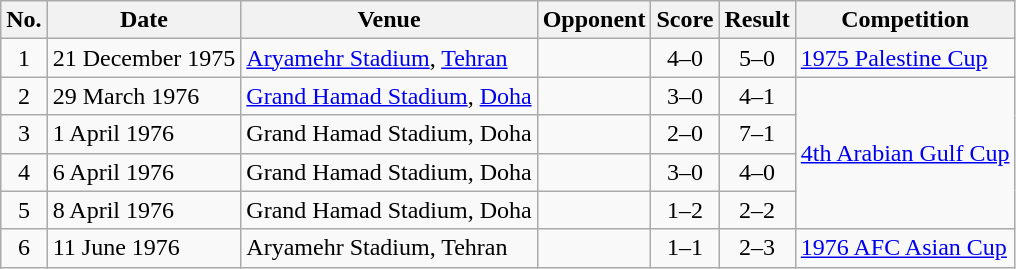<table class="wikitable sortable">
<tr>
<th scope="col">No.</th>
<th scope="col">Date</th>
<th scope="col">Venue</th>
<th scope="col">Opponent</th>
<th scope="col">Score</th>
<th scope="col">Result</th>
<th scope="col">Competition</th>
</tr>
<tr>
<td align="center">1</td>
<td>21 December 1975</td>
<td><a href='#'>Aryamehr Stadium</a>, <a href='#'>Tehran</a></td>
<td></td>
<td align="center">4–0</td>
<td align="center">5–0</td>
<td><a href='#'>1975 Palestine Cup</a></td>
</tr>
<tr>
<td align="center">2</td>
<td>29 March 1976</td>
<td><a href='#'>Grand Hamad Stadium</a>, <a href='#'>Doha</a></td>
<td></td>
<td align="center">3–0</td>
<td align="center">4–1</td>
<td rowspan="4"><a href='#'>4th Arabian Gulf Cup</a></td>
</tr>
<tr>
<td align="center">3</td>
<td>1 April 1976</td>
<td>Grand Hamad Stadium, Doha</td>
<td></td>
<td align="center">2–0</td>
<td align="center">7–1</td>
</tr>
<tr>
<td align="center">4</td>
<td>6 April 1976</td>
<td>Grand Hamad Stadium, Doha</td>
<td></td>
<td align="center">3–0</td>
<td align="center">4–0</td>
</tr>
<tr>
<td align="center">5</td>
<td>8 April 1976</td>
<td>Grand Hamad Stadium, Doha</td>
<td></td>
<td align="center">1–2</td>
<td align="center">2–2</td>
</tr>
<tr>
<td align="center">6</td>
<td>11 June 1976</td>
<td>Aryamehr Stadium, Tehran</td>
<td></td>
<td align="center">1–1</td>
<td align="center">2–3</td>
<td><a href='#'>1976 AFC Asian Cup</a></td>
</tr>
</table>
